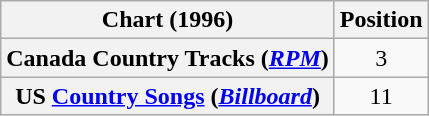<table class="wikitable sortable plainrowheaders">
<tr>
<th scope="col">Chart (1996)</th>
<th scope="col">Position</th>
</tr>
<tr>
<th scope="row">Canada Country Tracks (<em><a href='#'>RPM</a></em>)</th>
<td align="center">3</td>
</tr>
<tr>
<th scope="row">US <a href='#'>Country Songs</a> (<em><a href='#'>Billboard</a></em>)</th>
<td align="center">11</td>
</tr>
</table>
